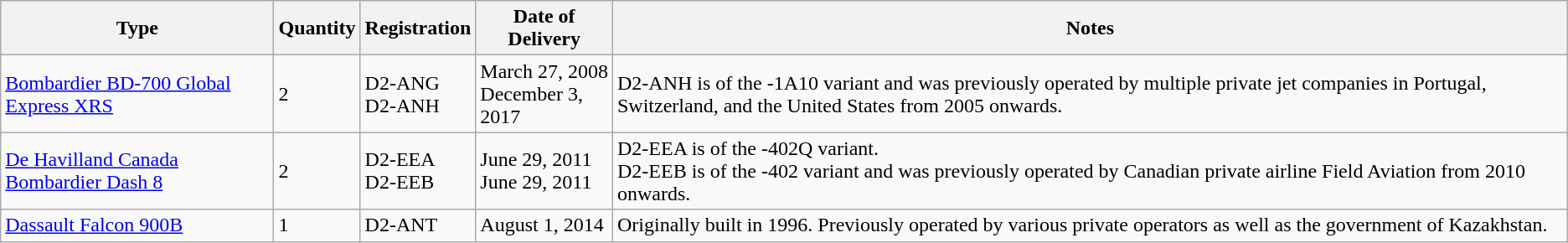<table class="wikitable">
<tr>
<th>Type</th>
<th>Quantity</th>
<th>Registration</th>
<th>Date of Delivery</th>
<th>Notes</th>
</tr>
<tr>
<td><a href='#'>Bombardier BD-700 Global Express XRS</a></td>
<td>2</td>
<td>D2-ANG<br>D2-ANH</td>
<td>March 27, 2008<br>December 3, 2017</td>
<td>D2-ANH is of the -1A10 variant and was previously operated by multiple private jet companies in Portugal, Switzerland, and the United States from 2005 onwards.</td>
</tr>
<tr>
<td><a href='#'>De Havilland Canada Bombardier Dash 8</a></td>
<td>2</td>
<td>D2-EEA<br>D2-EEB</td>
<td>June 29, 2011<br>June 29, 2011</td>
<td>D2-EEA is of the -402Q variant.<br>D2-EEB is of the -402 variant and was previously operated by Canadian private airline Field Aviation from 2010 onwards.</td>
</tr>
<tr>
<td><a href='#'>Dassault Falcon 900B</a></td>
<td>1</td>
<td>D2-ANT</td>
<td>August 1, 2014</td>
<td>Originally built in 1996. Previously operated by various private operators as well as the government of Kazakhstan.</td>
</tr>
</table>
